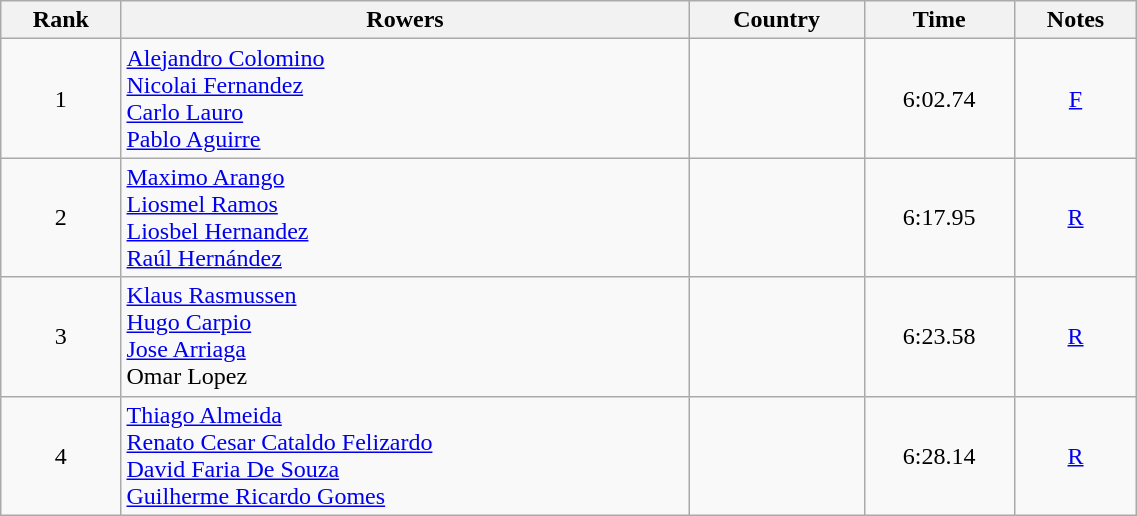<table class="wikitable" width=60% style="text-align:center">
<tr>
<th>Rank</th>
<th>Rowers</th>
<th>Country</th>
<th>Time</th>
<th>Notes</th>
</tr>
<tr>
<td>1</td>
<td align=left><a href='#'>Alejandro Colomino</a><br><a href='#'>Nicolai Fernandez</a><br><a href='#'>Carlo Lauro</a><br><a href='#'>Pablo Aguirre</a></td>
<td align=left></td>
<td>6:02.74</td>
<td><a href='#'>F</a></td>
</tr>
<tr>
<td>2</td>
<td align=left><a href='#'>Maximo Arango</a><br><a href='#'>Liosmel Ramos</a><br><a href='#'>Liosbel Hernandez</a><br><a href='#'>Raúl Hernández</a></td>
<td align=left></td>
<td>6:17.95</td>
<td><a href='#'>R</a></td>
</tr>
<tr>
<td>3</td>
<td align=left><a href='#'>Klaus Rasmussen</a><br><a href='#'>Hugo Carpio</a><br><a href='#'>Jose Arriaga</a><br>Omar Lopez</td>
<td align=left></td>
<td>6:23.58</td>
<td><a href='#'>R</a></td>
</tr>
<tr>
<td>4</td>
<td align=left><a href='#'>Thiago Almeida</a><br><a href='#'>Renato Cesar Cataldo Felizardo</a><br><a href='#'>David Faria De Souza</a><br> <a href='#'>Guilherme Ricardo Gomes</a></td>
<td align=left></td>
<td>6:28.14</td>
<td><a href='#'>R</a></td>
</tr>
</table>
